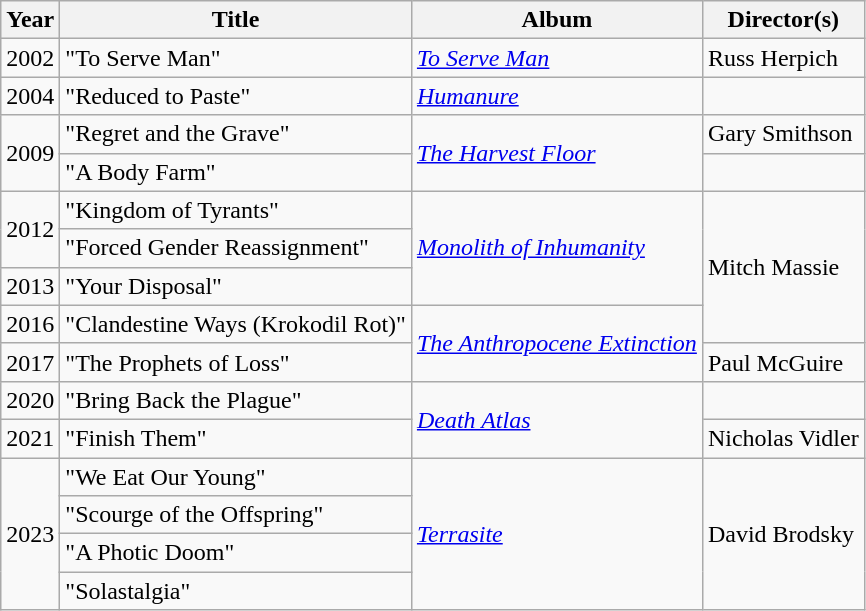<table class="wikitable plainrowheaders">
<tr>
<th>Year</th>
<th>Title</th>
<th>Album</th>
<th>Director(s)</th>
</tr>
<tr>
<td>2002</td>
<td>"To Serve Man"</td>
<td><em><a href='#'>To Serve Man</a></em></td>
<td>Russ Herpich</td>
</tr>
<tr>
<td>2004</td>
<td>"Reduced to Paste"</td>
<td><em><a href='#'>Humanure</a></em></td>
<td></td>
</tr>
<tr>
<td rowspan=2>2009</td>
<td>"Regret and the Grave"</td>
<td rowspan=2><em><a href='#'>The Harvest Floor</a></em></td>
<td>Gary Smithson</td>
</tr>
<tr>
<td>"A Body Farm"</td>
<td></td>
</tr>
<tr>
<td rowspan=2>2012</td>
<td>"Kingdom of Tyrants"</td>
<td rowspan=3><em><a href='#'>Monolith of Inhumanity</a></em></td>
<td rowspan="4">Mitch Massie</td>
</tr>
<tr>
<td>"Forced Gender Reassignment"</td>
</tr>
<tr>
<td>2013</td>
<td>"Your Disposal"</td>
</tr>
<tr>
<td>2016</td>
<td>"Clandestine Ways (Krokodil Rot)"</td>
<td rowspan=2><em><a href='#'>The Anthropocene Extinction</a></em></td>
</tr>
<tr>
<td>2017</td>
<td>"The Prophets of Loss"</td>
<td>Paul McGuire</td>
</tr>
<tr>
<td>2020</td>
<td>"Bring Back the Plague"</td>
<td rowspan=2><em><a href='#'>Death Atlas</a></em></td>
<td></td>
</tr>
<tr>
<td>2021</td>
<td>"Finish Them"</td>
<td>Nicholas Vidler</td>
</tr>
<tr>
<td rowspan="4">2023</td>
<td>"We Eat Our Young"</td>
<td rowspan="4"><em><a href='#'>Terrasite</a></em></td>
<td rowspan="4">David Brodsky</td>
</tr>
<tr>
<td>"Scourge of the Offspring"</td>
</tr>
<tr>
<td>"A Photic Doom"</td>
</tr>
<tr>
<td>"Solastalgia"</td>
</tr>
</table>
